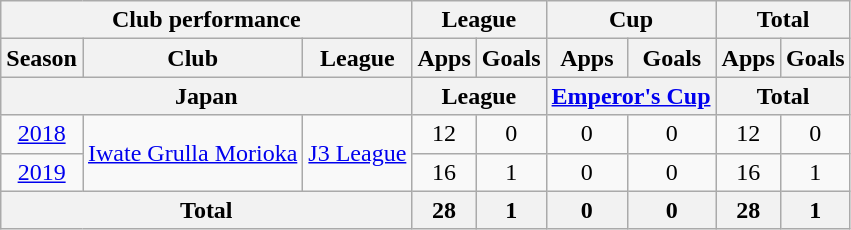<table class="wikitable" style="text-align:center;">
<tr>
<th colspan=3>Club performance</th>
<th colspan=2>League</th>
<th colspan=2>Cup</th>
<th colspan=2>Total</th>
</tr>
<tr>
<th>Season</th>
<th>Club</th>
<th>League</th>
<th>Apps</th>
<th>Goals</th>
<th>Apps</th>
<th>Goals</th>
<th>Apps</th>
<th>Goals</th>
</tr>
<tr>
<th colspan=3>Japan</th>
<th colspan=2>League</th>
<th colspan=2><a href='#'>Emperor's Cup</a></th>
<th colspan=2>Total</th>
</tr>
<tr>
<td><a href='#'>2018</a></td>
<td rowspan="2"><a href='#'>Iwate Grulla Morioka</a></td>
<td rowspan="2"><a href='#'>J3 League</a></td>
<td>12</td>
<td>0</td>
<td>0</td>
<td>0</td>
<td>12</td>
<td>0</td>
</tr>
<tr>
<td><a href='#'>2019</a></td>
<td>16</td>
<td>1</td>
<td>0</td>
<td>0</td>
<td>16</td>
<td>1</td>
</tr>
<tr>
<th colspan=3>Total</th>
<th>28</th>
<th>1</th>
<th>0</th>
<th>0</th>
<th>28</th>
<th>1</th>
</tr>
</table>
